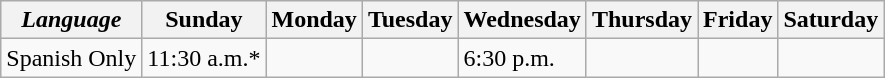<table class="wikitable">
<tr>
<th><em>Language</em></th>
<th>Sunday</th>
<th>Monday</th>
<th>Tuesday</th>
<th>Wednesday</th>
<th>Thursday</th>
<th>Friday</th>
<th>Saturday</th>
</tr>
<tr>
<td>Spanish Only</td>
<td>11:30 a.m.*</td>
<td></td>
<td></td>
<td>6:30 p.m.</td>
<td></td>
<td></td>
<td></td>
</tr>
</table>
